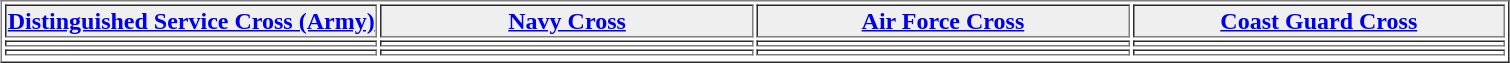<table border="1"  cellpadding="1" style="margin:1em auto;">
<tr>
<th width="25%" style="background:#efefef;"><a href='#'>Distinguished Service Cross (Army)</a></th>
<th width="25%" style="background:#efefef;"><a href='#'>Navy Cross</a></th>
<th width="25%" style="background:#efefef;"><a href='#'>Air Force Cross</a></th>
<th width="25%" style="background:#efefef;"><a href='#'>Coast Guard Cross</a></th>
</tr>
<tr>
<td></td>
<td></td>
<td></td>
<td></td>
</tr>
<tr>
<td></td>
<td></td>
<td></td>
<td></td>
</tr>
<tr>
</tr>
</table>
